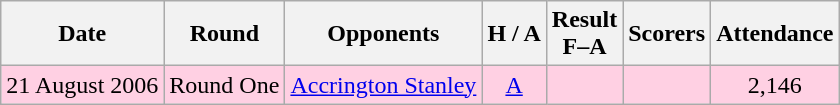<table class="wikitable" style="text-align:center;">
<tr>
<th>Date</th>
<th>Round</th>
<th>Opponents</th>
<th>H / A</th>
<th>Result<br>F–A</th>
<th>Scorers</th>
<th>Attendance</th>
</tr>
<tr bgcolor="#ffd0e3">
<td>21 August 2006</td>
<td>Round One</td>
<td><a href='#'>Accrington Stanley</a></td>
<td><a href='#'>A</a></td>
<td></td>
<td></td>
<td>2,146</td>
</tr>
</table>
